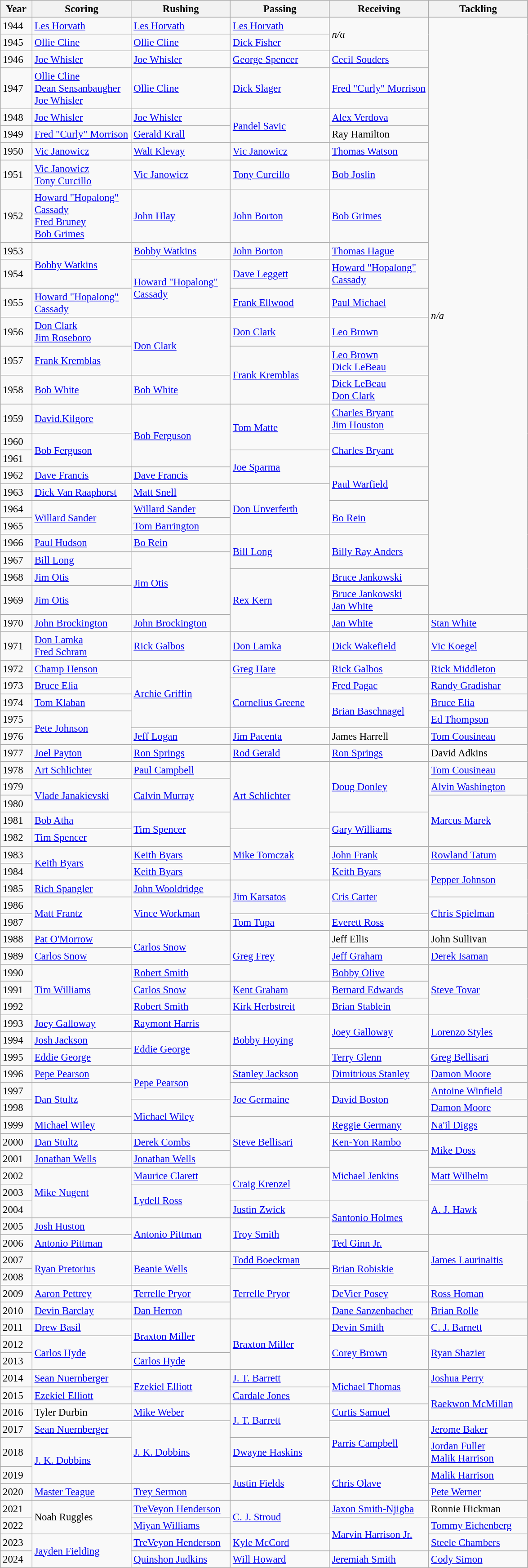<table class="wikitable" style="font-size: 95%;">
<tr>
<th style="width:40px;">Year</th>
<th style="width:140px;">Scoring</th>
<th style="width:140px;">Rushing</th>
<th style="width:140px;">Passing</th>
<th style="width:140px;">Receiving</th>
<th style="width:140px;">Tackling</th>
</tr>
<tr>
<td>1944</td>
<td><a href='#'>Les Horvath</a></td>
<td><a href='#'>Les Horvath</a></td>
<td><a href='#'>Les Horvath</a></td>
<td rowspan="2"><em>n/a</em></td>
<td rowspan="26"><em>n/a</em></td>
</tr>
<tr>
<td>1945</td>
<td><a href='#'>Ollie Cline</a></td>
<td><a href='#'>Ollie Cline</a></td>
<td><a href='#'>Dick Fisher</a></td>
</tr>
<tr>
<td>1946</td>
<td><a href='#'>Joe Whisler</a></td>
<td><a href='#'>Joe Whisler</a></td>
<td><a href='#'>George Spencer</a></td>
<td><a href='#'>Cecil Souders</a></td>
</tr>
<tr>
<td>1947</td>
<td><a href='#'>Ollie Cline</a><br><a href='#'>Dean Sensanbaugher</a><br><a href='#'>Joe Whisler</a></td>
<td><a href='#'>Ollie Cline</a></td>
<td><a href='#'>Dick Slager</a></td>
<td><a href='#'>Fred "Curly" Morrison</a></td>
</tr>
<tr>
<td>1948</td>
<td><a href='#'>Joe Whisler</a></td>
<td><a href='#'>Joe Whisler</a></td>
<td rowspan="2"><a href='#'>Pandel Savic</a></td>
<td><a href='#'>Alex Verdova</a></td>
</tr>
<tr>
<td>1949</td>
<td><a href='#'>Fred "Curly" Morrison</a></td>
<td><a href='#'>Gerald Krall</a></td>
<td>Ray Hamilton</td>
</tr>
<tr>
<td>1950</td>
<td><a href='#'>Vic Janowicz</a></td>
<td><a href='#'>Walt Klevay</a></td>
<td><a href='#'>Vic Janowicz</a></td>
<td><a href='#'>Thomas Watson</a></td>
</tr>
<tr>
<td>1951</td>
<td><a href='#'>Vic Janowicz</a><br><a href='#'>Tony Curcillo</a></td>
<td><a href='#'>Vic Janowicz</a></td>
<td><a href='#'>Tony Curcillo</a></td>
<td><a href='#'>Bob Joslin</a></td>
</tr>
<tr>
<td>1952</td>
<td><a href='#'>Howard "Hopalong" Cassady</a><br><a href='#'>Fred Bruney</a><br><a href='#'>Bob Grimes</a></td>
<td><a href='#'>John Hlay</a></td>
<td><a href='#'>John Borton</a></td>
<td><a href='#'>Bob Grimes</a></td>
</tr>
<tr>
<td>1953</td>
<td rowspan="2"><a href='#'>Bobby Watkins</a></td>
<td><a href='#'>Bobby Watkins</a></td>
<td><a href='#'>John Borton</a></td>
<td><a href='#'>Thomas Hague</a></td>
</tr>
<tr>
<td>1954</td>
<td rowspan="2"><a href='#'>Howard "Hopalong" Cassady</a></td>
<td><a href='#'>Dave Leggett</a></td>
<td><a href='#'>Howard "Hopalong" Cassady</a></td>
</tr>
<tr>
<td>1955</td>
<td><a href='#'>Howard "Hopalong" Cassady</a></td>
<td><a href='#'>Frank Ellwood</a></td>
<td><a href='#'>Paul Michael</a></td>
</tr>
<tr>
<td>1956</td>
<td><a href='#'>Don Clark</a><br><a href='#'>Jim Roseboro</a></td>
<td rowspan="2"><a href='#'>Don Clark</a></td>
<td><a href='#'>Don Clark</a></td>
<td><a href='#'>Leo Brown</a></td>
</tr>
<tr>
<td>1957</td>
<td><a href='#'>Frank Kremblas</a></td>
<td rowspan="2"><a href='#'>Frank Kremblas</a></td>
<td><a href='#'>Leo Brown</a><br><a href='#'>Dick LeBeau</a></td>
</tr>
<tr>
<td>1958</td>
<td><a href='#'>Bob White</a></td>
<td><a href='#'>Bob White</a></td>
<td><a href='#'>Dick LeBeau</a><br><a href='#'>Don Clark</a></td>
</tr>
<tr>
<td>1959</td>
<td><a href='#'>David.Kilgore</a></td>
<td rowspan="3"><a href='#'>Bob Ferguson</a></td>
<td rowspan="2"><a href='#'>Tom Matte</a></td>
<td><a href='#'>Charles Bryant</a><br><a href='#'>Jim Houston</a></td>
</tr>
<tr>
<td>1960</td>
<td rowspan="2"><a href='#'>Bob Ferguson</a></td>
<td rowspan="2"><a href='#'>Charles Bryant</a></td>
</tr>
<tr>
<td>1961</td>
<td rowspan="2"><a href='#'>Joe Sparma</a></td>
</tr>
<tr>
<td>1962</td>
<td><a href='#'>Dave Francis</a></td>
<td><a href='#'>Dave Francis</a></td>
<td rowspan="2"><a href='#'>Paul Warfield</a></td>
</tr>
<tr>
<td>1963</td>
<td><a href='#'>Dick Van Raaphorst</a></td>
<td><a href='#'>Matt Snell</a></td>
<td rowspan="3"><a href='#'>Don Unverferth</a></td>
</tr>
<tr>
<td>1964</td>
<td rowspan="2"><a href='#'>Willard Sander</a></td>
<td><a href='#'>Willard Sander</a></td>
<td rowspan="2"><a href='#'>Bo Rein</a></td>
</tr>
<tr>
<td>1965</td>
<td><a href='#'>Tom Barrington</a></td>
</tr>
<tr>
<td>1966</td>
<td><a href='#'>Paul Hudson</a></td>
<td><a href='#'>Bo Rein</a></td>
<td rowspan="2"><a href='#'>Bill Long</a></td>
<td rowspan="2"><a href='#'>Billy Ray Anders</a></td>
</tr>
<tr>
<td>1967</td>
<td><a href='#'>Bill Long</a></td>
<td rowspan="3"><a href='#'>Jim Otis</a></td>
</tr>
<tr>
<td>1968</td>
<td><a href='#'>Jim Otis</a></td>
<td rowspan="3"><a href='#'>Rex Kern</a></td>
<td><a href='#'>Bruce Jankowski</a></td>
</tr>
<tr>
<td>1969</td>
<td><a href='#'>Jim Otis</a></td>
<td><a href='#'>Bruce Jankowski</a><br><a href='#'>Jan White</a></td>
</tr>
<tr>
<td>1970</td>
<td><a href='#'>John Brockington</a></td>
<td><a href='#'>John Brockington</a></td>
<td><a href='#'>Jan White</a></td>
<td><a href='#'>Stan White</a></td>
</tr>
<tr>
<td>1971</td>
<td><a href='#'>Don Lamka</a><br><a href='#'>Fred Schram</a></td>
<td><a href='#'>Rick Galbos</a></td>
<td><a href='#'>Don Lamka</a></td>
<td><a href='#'>Dick Wakefield</a></td>
<td><a href='#'>Vic Koegel</a></td>
</tr>
<tr>
<td>1972</td>
<td><a href='#'>Champ Henson</a></td>
<td rowspan="4"><a href='#'>Archie Griffin</a></td>
<td><a href='#'>Greg Hare</a></td>
<td><a href='#'>Rick Galbos</a></td>
<td><a href='#'>Rick Middleton</a></td>
</tr>
<tr>
<td>1973</td>
<td><a href='#'>Bruce Elia</a></td>
<td rowspan="3"><a href='#'>Cornelius Greene</a></td>
<td><a href='#'>Fred Pagac</a></td>
<td><a href='#'>Randy Gradishar</a></td>
</tr>
<tr>
<td>1974</td>
<td><a href='#'>Tom Klaban</a></td>
<td rowspan="2"><a href='#'>Brian Baschnagel</a></td>
<td><a href='#'>Bruce Elia</a></td>
</tr>
<tr>
<td>1975</td>
<td rowspan="2"><a href='#'>Pete Johnson</a></td>
<td><a href='#'>Ed Thompson</a></td>
</tr>
<tr>
<td>1976</td>
<td><a href='#'>Jeff Logan</a></td>
<td><a href='#'>Jim Pacenta</a></td>
<td>James Harrell</td>
<td><a href='#'>Tom Cousineau</a></td>
</tr>
<tr>
<td>1977</td>
<td><a href='#'>Joel Payton</a></td>
<td><a href='#'>Ron Springs</a></td>
<td><a href='#'>Rod Gerald</a></td>
<td><a href='#'>Ron Springs</a></td>
<td>David Adkins</td>
</tr>
<tr>
<td>1978</td>
<td><a href='#'>Art Schlichter</a></td>
<td><a href='#'>Paul Campbell</a></td>
<td rowspan="4"><a href='#'>Art Schlichter</a></td>
<td rowspan="3"><a href='#'>Doug Donley</a></td>
<td><a href='#'>Tom Cousineau</a></td>
</tr>
<tr>
<td>1979</td>
<td rowspan="2"><a href='#'>Vlade Janakievski</a></td>
<td rowspan="2"><a href='#'>Calvin Murray</a></td>
<td><a href='#'>Alvin Washington</a></td>
</tr>
<tr>
<td>1980</td>
<td rowspan="3"><a href='#'>Marcus Marek</a></td>
</tr>
<tr>
<td>1981</td>
<td><a href='#'>Bob Atha</a></td>
<td rowspan="2"><a href='#'>Tim Spencer</a></td>
<td rowspan="2"><a href='#'>Gary Williams</a></td>
</tr>
<tr>
<td>1982</td>
<td><a href='#'>Tim Spencer</a></td>
<td rowspan="3"><a href='#'>Mike Tomczak</a></td>
</tr>
<tr>
<td>1983</td>
<td rowspan="2"><a href='#'>Keith Byars</a></td>
<td><a href='#'>Keith Byars</a></td>
<td><a href='#'>John Frank</a></td>
<td><a href='#'>Rowland Tatum</a></td>
</tr>
<tr>
<td>1984</td>
<td><a href='#'>Keith Byars</a></td>
<td><a href='#'>Keith Byars</a></td>
<td rowspan="2"><a href='#'>Pepper Johnson</a></td>
</tr>
<tr>
<td>1985</td>
<td><a href='#'>Rich Spangler</a></td>
<td><a href='#'>John Wooldridge</a></td>
<td rowspan="2"><a href='#'>Jim Karsatos</a></td>
<td rowspan="2"><a href='#'>Cris Carter</a></td>
</tr>
<tr>
<td>1986</td>
<td rowspan="2"><a href='#'>Matt Frantz</a></td>
<td rowspan="2"><a href='#'>Vince Workman</a></td>
<td rowspan="2"><a href='#'>Chris Spielman</a></td>
</tr>
<tr>
<td>1987</td>
<td><a href='#'>Tom Tupa</a></td>
<td><a href='#'>Everett Ross</a></td>
</tr>
<tr>
<td>1988</td>
<td><a href='#'>Pat O'Morrow</a></td>
<td rowspan="2"><a href='#'>Carlos Snow</a></td>
<td rowspan="3"><a href='#'>Greg Frey</a></td>
<td>Jeff Ellis</td>
<td>John Sullivan</td>
</tr>
<tr>
<td>1989</td>
<td><a href='#'>Carlos Snow</a></td>
<td><a href='#'>Jeff Graham</a></td>
<td><a href='#'>Derek Isaman</a></td>
</tr>
<tr>
<td>1990</td>
<td rowspan="3"><a href='#'>Tim Williams</a></td>
<td><a href='#'>Robert Smith</a></td>
<td><a href='#'>Bobby Olive</a></td>
<td rowspan="3"><a href='#'>Steve Tovar</a></td>
</tr>
<tr>
<td>1991</td>
<td><a href='#'>Carlos Snow</a></td>
<td><a href='#'>Kent Graham</a></td>
<td><a href='#'>Bernard Edwards</a></td>
</tr>
<tr>
<td>1992</td>
<td><a href='#'>Robert Smith</a></td>
<td><a href='#'>Kirk Herbstreit</a></td>
<td><a href='#'>Brian Stablein</a></td>
</tr>
<tr>
<td>1993</td>
<td><a href='#'>Joey Galloway</a></td>
<td><a href='#'>Raymont Harris</a></td>
<td rowspan="3"><a href='#'>Bobby Hoying</a></td>
<td rowspan="2"><a href='#'>Joey Galloway</a></td>
<td rowspan="2"><a href='#'>Lorenzo Styles</a></td>
</tr>
<tr>
<td>1994</td>
<td><a href='#'>Josh Jackson</a></td>
<td rowspan="2"><a href='#'>Eddie George</a></td>
</tr>
<tr>
<td>1995</td>
<td><a href='#'>Eddie George</a></td>
<td><a href='#'>Terry Glenn</a></td>
<td><a href='#'>Greg Bellisari</a></td>
</tr>
<tr>
<td>1996</td>
<td><a href='#'>Pepe Pearson</a></td>
<td rowspan="2"><a href='#'>Pepe Pearson</a></td>
<td><a href='#'>Stanley Jackson</a></td>
<td><a href='#'>Dimitrious Stanley</a></td>
<td><a href='#'>Damon Moore</a></td>
</tr>
<tr>
<td>1997</td>
<td rowspan="2"><a href='#'>Dan Stultz</a></td>
<td rowspan="2"><a href='#'>Joe Germaine</a></td>
<td rowspan="2"><a href='#'>David Boston</a></td>
<td><a href='#'>Antoine Winfield</a></td>
</tr>
<tr>
<td>1998</td>
<td rowspan="2"><a href='#'>Michael Wiley</a></td>
<td><a href='#'>Damon Moore</a></td>
</tr>
<tr>
<td>1999</td>
<td><a href='#'>Michael Wiley</a></td>
<td rowspan="3"><a href='#'>Steve Bellisari</a></td>
<td><a href='#'>Reggie Germany</a></td>
<td><a href='#'>Na'il Diggs</a></td>
</tr>
<tr>
<td>2000</td>
<td><a href='#'>Dan Stultz</a></td>
<td><a href='#'>Derek Combs</a></td>
<td><a href='#'>Ken-Yon Rambo</a></td>
<td rowspan="2"><a href='#'>Mike Doss</a></td>
</tr>
<tr>
<td>2001</td>
<td><a href='#'>Jonathan Wells</a></td>
<td><a href='#'>Jonathan Wells</a></td>
<td rowspan="3"><a href='#'>Michael Jenkins</a></td>
</tr>
<tr>
<td>2002</td>
<td rowspan="3"><a href='#'>Mike Nugent</a></td>
<td><a href='#'>Maurice Clarett</a></td>
<td rowspan="2"><a href='#'>Craig Krenzel</a></td>
<td><a href='#'>Matt Wilhelm</a></td>
</tr>
<tr>
<td>2003</td>
<td rowspan="2"><a href='#'>Lydell Ross</a></td>
<td rowspan="3"><a href='#'>A. J. Hawk</a></td>
</tr>
<tr>
<td>2004</td>
<td><a href='#'>Justin Zwick</a></td>
<td rowspan="2"><a href='#'>Santonio Holmes</a></td>
</tr>
<tr>
<td>2005</td>
<td><a href='#'>Josh Huston</a></td>
<td rowspan="2"><a href='#'>Antonio Pittman</a></td>
<td rowspan="2"><a href='#'>Troy Smith</a></td>
</tr>
<tr>
<td>2006</td>
<td><a href='#'>Antonio Pittman</a></td>
<td><a href='#'>Ted Ginn Jr.</a></td>
<td rowspan="3"><a href='#'>James Laurinaitis</a></td>
</tr>
<tr>
<td>2007</td>
<td rowspan="2"><a href='#'>Ryan Pretorius</a></td>
<td rowspan="2"><a href='#'>Beanie Wells</a></td>
<td><a href='#'>Todd Boeckman</a></td>
<td rowspan="2"><a href='#'>Brian Robiskie</a></td>
</tr>
<tr>
<td>2008</td>
<td rowspan="3"><a href='#'>Terrelle Pryor</a></td>
</tr>
<tr>
<td>2009</td>
<td><a href='#'>Aaron Pettrey</a></td>
<td><a href='#'>Terrelle Pryor</a></td>
<td><a href='#'>DeVier Posey</a></td>
<td><a href='#'>Ross Homan</a></td>
</tr>
<tr>
<td>2010</td>
<td><a href='#'>Devin Barclay</a></td>
<td><a href='#'>Dan Herron</a></td>
<td><a href='#'>Dane Sanzenbacher</a></td>
<td><a href='#'>Brian Rolle</a></td>
</tr>
<tr>
<td>2011</td>
<td><a href='#'>Drew Basil</a></td>
<td rowspan="2"><a href='#'>Braxton Miller</a></td>
<td rowspan="3"><a href='#'>Braxton Miller</a></td>
<td><a href='#'>Devin Smith</a></td>
<td><a href='#'>C. J. Barnett</a></td>
</tr>
<tr>
<td>2012</td>
<td rowspan="2"><a href='#'>Carlos Hyde</a></td>
<td rowspan="2"><a href='#'>Corey Brown</a></td>
<td rowspan="2"><a href='#'>Ryan Shazier</a></td>
</tr>
<tr>
<td>2013</td>
<td><a href='#'>Carlos Hyde</a></td>
</tr>
<tr>
<td>2014</td>
<td><a href='#'>Sean Nuernberger</a></td>
<td rowspan="2"><a href='#'>Ezekiel Elliott</a></td>
<td><a href='#'>J. T. Barrett</a></td>
<td rowspan="2"><a href='#'>Michael Thomas</a></td>
<td><a href='#'>Joshua Perry</a></td>
</tr>
<tr>
<td>2015</td>
<td><a href='#'>Ezekiel Elliott</a></td>
<td><a href='#'>Cardale Jones</a></td>
<td rowspan="2"><a href='#'>Raekwon McMillan</a></td>
</tr>
<tr>
<td>2016</td>
<td>Tyler Durbin</td>
<td><a href='#'>Mike Weber</a></td>
<td rowspan="2"><a href='#'>J. T. Barrett</a></td>
<td><a href='#'>Curtis Samuel</a></td>
</tr>
<tr>
<td>2017</td>
<td><a href='#'>Sean Nuernberger</a></td>
<td rowspan="3"><a href='#'>J. K. Dobbins</a></td>
<td rowspan="2"><a href='#'>Parris Campbell</a></td>
<td><a href='#'>Jerome Baker</a></td>
</tr>
<tr>
<td>2018</td>
<td rowspan="2"><a href='#'>J. K. Dobbins</a></td>
<td><a href='#'>Dwayne Haskins</a></td>
<td><a href='#'>Jordan Fuller</a><br><a href='#'>Malik Harrison</a></td>
</tr>
<tr>
<td>2019</td>
<td rowspan="2"><a href='#'>Justin Fields</a></td>
<td rowspan="2"><a href='#'>Chris Olave</a></td>
<td><a href='#'>Malik Harrison</a></td>
</tr>
<tr>
<td>2020</td>
<td><a href='#'>Master Teague</a></td>
<td><a href='#'>Trey Sermon</a></td>
<td><a href='#'>Pete Werner</a></td>
</tr>
<tr>
<td>2021</td>
<td rowspan="2">Noah Ruggles</td>
<td><a href='#'>TreVeyon Henderson</a></td>
<td rowspan="2"><a href='#'>C. J. Stroud</a></td>
<td><a href='#'>Jaxon Smith-Njigba</a></td>
<td>Ronnie Hickman</td>
</tr>
<tr>
<td>2022</td>
<td><a href='#'>Miyan Williams</a></td>
<td rowspan="2"><a href='#'>Marvin Harrison Jr.</a></td>
<td><a href='#'>Tommy Eichenberg</a></td>
</tr>
<tr>
<td>2023</td>
<td rowspan="2"><a href='#'>Jayden Fielding</a></td>
<td><a href='#'>TreVeyon Henderson</a></td>
<td><a href='#'>Kyle McCord</a></td>
<td><a href='#'>Steele Chambers</a></td>
</tr>
<tr>
<td>2024</td>
<td><a href='#'>Quinshon Judkins</a></td>
<td><a href='#'>Will Howard</a></td>
<td><a href='#'>Jeremiah Smith</a></td>
<td><a href='#'>Cody Simon</a></td>
</tr>
</table>
